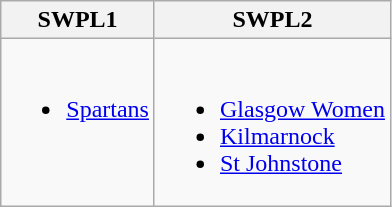<table class="wikitable" style="text-align:left">
<tr>
<th>SWPL1</th>
<th>SWPL2</th>
</tr>
<tr>
<td valign=top><br><ul><li><a href='#'>Spartans</a></li></ul></td>
<td valign=top><br><ul><li><a href='#'>Glasgow Women</a></li><li><a href='#'>Kilmarnock</a></li><li><a href='#'>St Johnstone</a></li></ul></td>
</tr>
</table>
